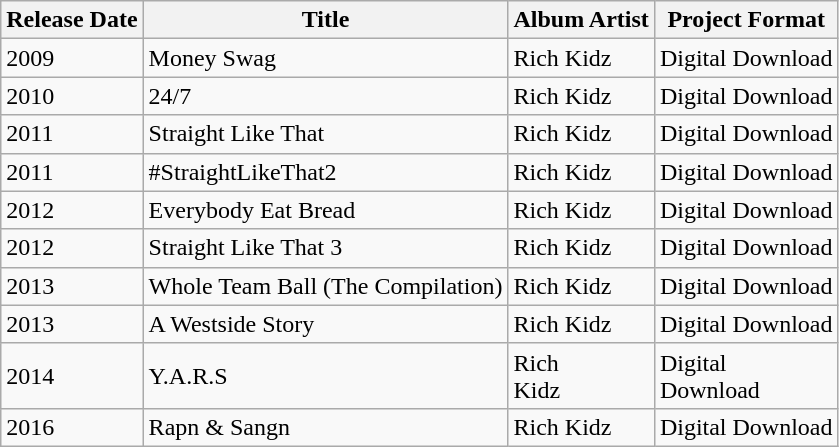<table class="wikitable">
<tr>
<th>Release Date</th>
<th>Title</th>
<th>Album Artist</th>
<th>Project Format</th>
</tr>
<tr>
<td>2009</td>
<td>Money Swag</td>
<td>Rich Kidz</td>
<td>Digital Download</td>
</tr>
<tr>
<td>2010</td>
<td>24/7</td>
<td>Rich Kidz</td>
<td>Digital Download</td>
</tr>
<tr>
<td>2011</td>
<td>Straight Like That</td>
<td>Rich Kidz</td>
<td>Digital Download</td>
</tr>
<tr>
<td>2011</td>
<td>#StraightLikeThat2</td>
<td>Rich Kidz</td>
<td>Digital Download</td>
</tr>
<tr>
<td>2012</td>
<td>Everybody Eat Bread</td>
<td>Rich Kidz</td>
<td>Digital Download</td>
</tr>
<tr>
<td>2012</td>
<td>Straight Like That 3</td>
<td>Rich Kidz</td>
<td>Digital Download</td>
</tr>
<tr>
<td>2013</td>
<td>Whole Team Ball (The Compilation)</td>
<td>Rich Kidz</td>
<td>Digital Download</td>
</tr>
<tr>
<td>2013</td>
<td>A Westside Story</td>
<td>Rich Kidz</td>
<td>Digital Download</td>
</tr>
<tr>
<td>2014</td>
<td>Y.A.R.S</td>
<td>Rich<br>Kidz</td>
<td>Digital<br>Download</td>
</tr>
<tr>
<td>2016</td>
<td>Rapn & Sangn</td>
<td>Rich Kidz</td>
<td>Digital Download</td>
</tr>
</table>
